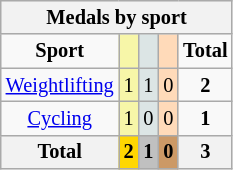<table class="wikitable" style=font-size:85%;float:center;text-align:center>
<tr style="background:#efefef;">
<th colspan=5><strong>Medals by sport</strong></th>
</tr>
<tr align=center>
<td><strong>Sport</strong></td>
<td bgcolor=#f7f6a8></td>
<td bgcolor=#dce5e5></td>
<td bgcolor=#ffdab9></td>
<td><strong>Total</strong></td>
</tr>
<tr align=center>
<td><a href='#'>Weightlifting</a></td>
<td style="background:#F7F6A8;">1</td>
<td style="background:#DCE5E5;">1</td>
<td style="background:#FFDAB9;">0</td>
<td><strong>2</strong></td>
</tr>
<tr align=center>
<td><a href='#'>Cycling</a></td>
<td style="background:#F7F6A8;">1</td>
<td style="background:#DCE5E5;">0</td>
<td style="background:#FFDAB9;">0</td>
<td><strong>1</strong></td>
</tr>
<tr align=center>
<th><strong>Total</strong></th>
<th style="background:gold;"><strong>2</strong></th>
<th style="background:silver;"><strong>1</strong></th>
<th style="background:#c96;"><strong>0</strong></th>
<th><strong>3</strong></th>
</tr>
</table>
